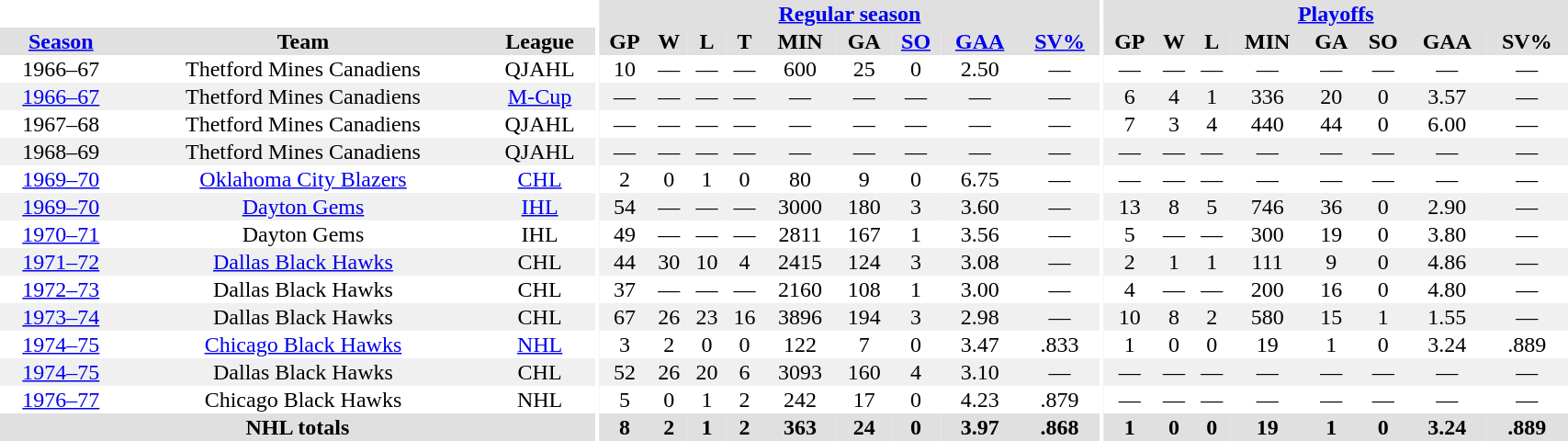<table border="0" cellpadding="1" cellspacing="0" style="width:90%; text-align:center;">
<tr bgcolor="#e0e0e0">
<th colspan="3" bgcolor="#ffffff"></th>
<th rowspan="99" bgcolor="#ffffff"></th>
<th colspan="9" bgcolor="#e0e0e0"><a href='#'>Regular season</a></th>
<th rowspan="99" bgcolor="#ffffff"></th>
<th colspan="8" bgcolor="#e0e0e0"><a href='#'>Playoffs</a></th>
</tr>
<tr bgcolor="#e0e0e0">
<th><a href='#'>Season</a></th>
<th>Team</th>
<th>League</th>
<th>GP</th>
<th>W</th>
<th>L</th>
<th>T</th>
<th>MIN</th>
<th>GA</th>
<th><a href='#'>SO</a></th>
<th><a href='#'>GAA</a></th>
<th><a href='#'>SV%</a></th>
<th>GP</th>
<th>W</th>
<th>L</th>
<th>MIN</th>
<th>GA</th>
<th>SO</th>
<th>GAA</th>
<th>SV%</th>
</tr>
<tr>
<td>1966–67</td>
<td>Thetford Mines Canadiens</td>
<td>QJAHL</td>
<td>10</td>
<td>—</td>
<td>—</td>
<td>—</td>
<td>600</td>
<td>25</td>
<td>0</td>
<td>2.50</td>
<td>—</td>
<td>—</td>
<td>—</td>
<td>—</td>
<td>—</td>
<td>—</td>
<td>—</td>
<td>—</td>
<td>—</td>
</tr>
<tr bgcolor="#f0f0f0">
<td><a href='#'>1966–67</a></td>
<td>Thetford Mines Canadiens</td>
<td><a href='#'>M-Cup</a></td>
<td>—</td>
<td>—</td>
<td>—</td>
<td>—</td>
<td>—</td>
<td>—</td>
<td>—</td>
<td>—</td>
<td>—</td>
<td>6</td>
<td>4</td>
<td>1</td>
<td>336</td>
<td>20</td>
<td>0</td>
<td>3.57</td>
<td>—</td>
</tr>
<tr>
<td>1967–68</td>
<td>Thetford Mines Canadiens</td>
<td>QJAHL</td>
<td>—</td>
<td>—</td>
<td>—</td>
<td>—</td>
<td>—</td>
<td>—</td>
<td>—</td>
<td>—</td>
<td>—</td>
<td>7</td>
<td>3</td>
<td>4</td>
<td>440</td>
<td>44</td>
<td>0</td>
<td>6.00</td>
<td>—</td>
</tr>
<tr bgcolor="#f0f0f0">
<td>1968–69</td>
<td>Thetford Mines Canadiens</td>
<td>QJAHL</td>
<td>—</td>
<td>—</td>
<td>—</td>
<td>—</td>
<td>—</td>
<td>—</td>
<td>—</td>
<td>—</td>
<td>—</td>
<td>—</td>
<td>—</td>
<td>—</td>
<td>—</td>
<td>—</td>
<td>—</td>
<td>—</td>
<td>—</td>
</tr>
<tr>
<td><a href='#'>1969–70</a></td>
<td><a href='#'>Oklahoma City Blazers</a></td>
<td><a href='#'>CHL</a></td>
<td>2</td>
<td>0</td>
<td>1</td>
<td>0</td>
<td>80</td>
<td>9</td>
<td>0</td>
<td>6.75</td>
<td>—</td>
<td>—</td>
<td>—</td>
<td>—</td>
<td>—</td>
<td>—</td>
<td>—</td>
<td>—</td>
<td>—</td>
</tr>
<tr bgcolor="#f0f0f0">
<td><a href='#'>1969–70</a></td>
<td><a href='#'>Dayton Gems</a></td>
<td><a href='#'>IHL</a></td>
<td>54</td>
<td>—</td>
<td>—</td>
<td>—</td>
<td>3000</td>
<td>180</td>
<td>3</td>
<td>3.60</td>
<td>—</td>
<td>13</td>
<td>8</td>
<td>5</td>
<td>746</td>
<td>36</td>
<td>0</td>
<td>2.90</td>
<td>—</td>
</tr>
<tr>
<td><a href='#'>1970–71</a></td>
<td>Dayton Gems</td>
<td>IHL</td>
<td>49</td>
<td>—</td>
<td>—</td>
<td>—</td>
<td>2811</td>
<td>167</td>
<td>1</td>
<td>3.56</td>
<td>—</td>
<td>5</td>
<td>—</td>
<td>—</td>
<td>300</td>
<td>19</td>
<td>0</td>
<td>3.80</td>
<td>—</td>
</tr>
<tr bgcolor="#f0f0f0">
<td><a href='#'>1971–72</a></td>
<td><a href='#'>Dallas Black Hawks</a></td>
<td>CHL</td>
<td>44</td>
<td>30</td>
<td>10</td>
<td>4</td>
<td>2415</td>
<td>124</td>
<td>3</td>
<td>3.08</td>
<td>—</td>
<td>2</td>
<td>1</td>
<td>1</td>
<td>111</td>
<td>9</td>
<td>0</td>
<td>4.86</td>
<td>—</td>
</tr>
<tr>
<td><a href='#'>1972–73</a></td>
<td>Dallas Black Hawks</td>
<td>CHL</td>
<td>37</td>
<td>—</td>
<td>—</td>
<td>—</td>
<td>2160</td>
<td>108</td>
<td>1</td>
<td>3.00</td>
<td>—</td>
<td>4</td>
<td>—</td>
<td>—</td>
<td>200</td>
<td>16</td>
<td>0</td>
<td>4.80</td>
<td>—</td>
</tr>
<tr bgcolor="#f0f0f0">
<td><a href='#'>1973–74</a></td>
<td>Dallas Black Hawks</td>
<td>CHL</td>
<td>67</td>
<td>26</td>
<td>23</td>
<td>16</td>
<td>3896</td>
<td>194</td>
<td>3</td>
<td>2.98</td>
<td>—</td>
<td>10</td>
<td>8</td>
<td>2</td>
<td>580</td>
<td>15</td>
<td>1</td>
<td>1.55</td>
<td>—</td>
</tr>
<tr>
<td><a href='#'>1974–75</a></td>
<td><a href='#'>Chicago Black Hawks</a></td>
<td><a href='#'>NHL</a></td>
<td>3</td>
<td>2</td>
<td>0</td>
<td>0</td>
<td>122</td>
<td>7</td>
<td>0</td>
<td>3.47</td>
<td>.833</td>
<td>1</td>
<td>0</td>
<td>0</td>
<td>19</td>
<td>1</td>
<td>0</td>
<td>3.24</td>
<td>.889</td>
</tr>
<tr bgcolor="#f0f0f0">
<td><a href='#'>1974–75</a></td>
<td>Dallas Black Hawks</td>
<td>CHL</td>
<td>52</td>
<td>26</td>
<td>20</td>
<td>6</td>
<td>3093</td>
<td>160</td>
<td>4</td>
<td>3.10</td>
<td>—</td>
<td>—</td>
<td>—</td>
<td>—</td>
<td>—</td>
<td>—</td>
<td>—</td>
<td>—</td>
<td>—</td>
</tr>
<tr>
<td><a href='#'>1976–77</a></td>
<td>Chicago Black Hawks</td>
<td>NHL</td>
<td>5</td>
<td>0</td>
<td>1</td>
<td>2</td>
<td>242</td>
<td>17</td>
<td>0</td>
<td>4.23</td>
<td>.879</td>
<td>—</td>
<td>—</td>
<td>—</td>
<td>—</td>
<td>—</td>
<td>—</td>
<td>—</td>
<td>—</td>
</tr>
<tr bgcolor="#e0e0e0">
<th colspan=3>NHL totals</th>
<th>8</th>
<th>2</th>
<th>1</th>
<th>2</th>
<th>363</th>
<th>24</th>
<th>0</th>
<th>3.97</th>
<th>.868</th>
<th>1</th>
<th>0</th>
<th>0</th>
<th>19</th>
<th>1</th>
<th>0</th>
<th>3.24</th>
<th>.889</th>
</tr>
</table>
